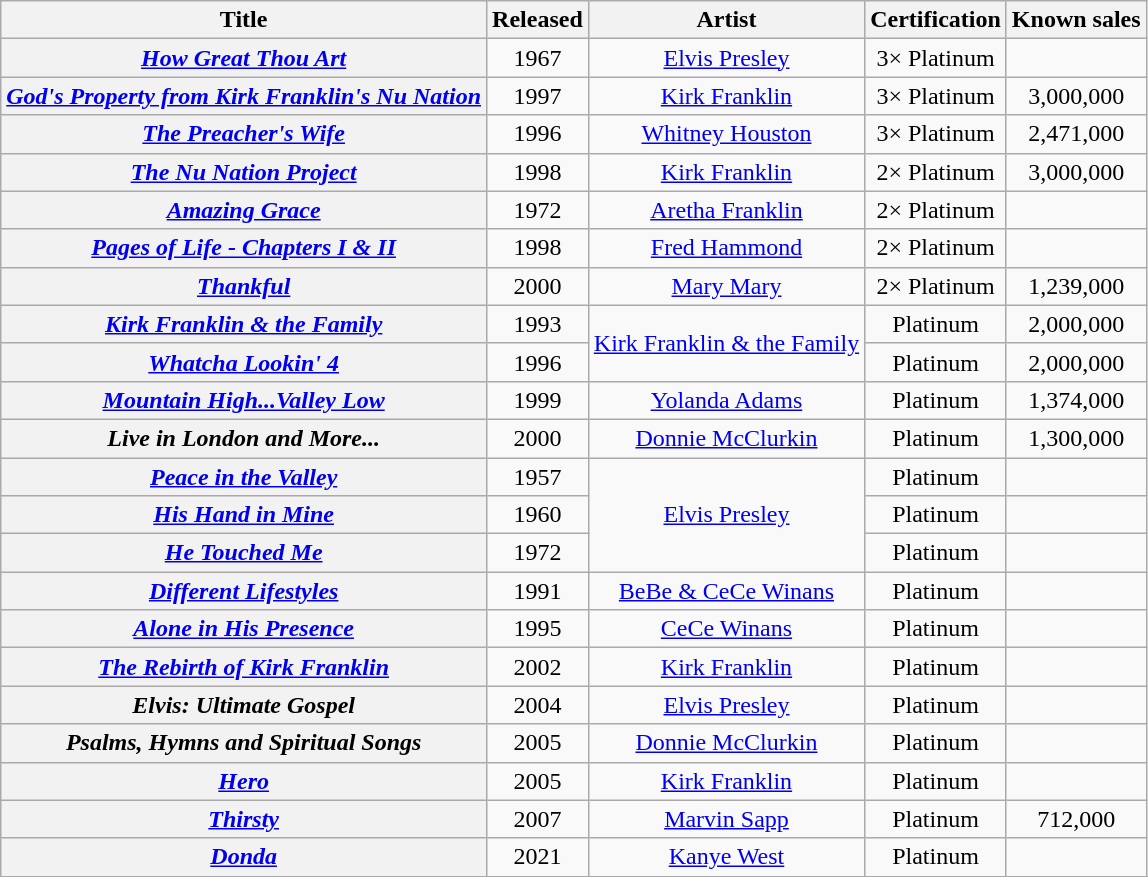<table class="wikitable plainrowheaders" style="text-align:center;">
<tr>
<th>Title</th>
<th>Released</th>
<th>Artist</th>
<th>Certification</th>
<th>Known sales</th>
</tr>
<tr>
<th scope="row"><em><a href='#'>How Great Thou Art</a></em></th>
<td>1967</td>
<td><a href='#'>Elvis Presley</a></td>
<td>3× Platinum</td>
<td></td>
</tr>
<tr>
<th scope="row"><em><a href='#'>God's Property from Kirk Franklin's Nu Nation</a></em></th>
<td>1997</td>
<td><a href='#'>Kirk Franklin</a></td>
<td>3× Platinum</td>
<td>3,000,000</td>
</tr>
<tr>
<th scope="row"><em><a href='#'>The Preacher's Wife</a></em></th>
<td>1996</td>
<td><a href='#'>Whitney Houston</a></td>
<td>3× Platinum</td>
<td>2,471,000</td>
</tr>
<tr>
<th scope="row"><em><a href='#'>The Nu Nation Project</a></em></th>
<td>1998</td>
<td><a href='#'>Kirk Franklin</a></td>
<td>2× Platinum</td>
<td>3,000,000</td>
</tr>
<tr>
<th scope="row"><em><a href='#'>Amazing Grace</a></em></th>
<td>1972</td>
<td><a href='#'>Aretha Franklin</a></td>
<td>2× Platinum</td>
<td></td>
</tr>
<tr>
<th scope="row"><em><a href='#'>Pages of Life - Chapters I & II</a></em></th>
<td>1998</td>
<td><a href='#'>Fred Hammond</a></td>
<td>2× Platinum</td>
<td></td>
</tr>
<tr>
<th scope="row"><em><a href='#'>Thankful</a></em></th>
<td>2000</td>
<td><a href='#'>Mary Mary</a></td>
<td>2× Platinum</td>
<td>1,239,000</td>
</tr>
<tr>
<th scope="row"><em><a href='#'>Kirk Franklin & the Family</a></em></th>
<td>1993</td>
<td rowspan="2"><a href='#'>Kirk Franklin & the Family</a></td>
<td>Platinum</td>
<td>2,000,000</td>
</tr>
<tr>
<th scope="row"><em><a href='#'>Whatcha Lookin' 4</a></em></th>
<td>1996</td>
<td>Platinum</td>
<td>2,000,000</td>
</tr>
<tr>
<th scope="row"><em><a href='#'>Mountain High...Valley Low</a></em></th>
<td>1999</td>
<td><a href='#'>Yolanda Adams</a></td>
<td>Platinum</td>
<td>1,374,000</td>
</tr>
<tr>
<th scope="row"><em>Live in London and More...</em></th>
<td>2000</td>
<td><a href='#'>Donnie McClurkin</a></td>
<td>Platinum</td>
<td>1,300,000</td>
</tr>
<tr>
<th scope="row"><em><a href='#'>Peace in the Valley</a></em></th>
<td>1957</td>
<td rowspan="3"><a href='#'>Elvis Presley</a></td>
<td>Platinum</td>
<td></td>
</tr>
<tr>
<th scope="row"><em><a href='#'>His Hand in Mine</a></em></th>
<td>1960</td>
<td>Platinum</td>
<td></td>
</tr>
<tr>
<th scope="row"><em><a href='#'>He Touched Me</a></em></th>
<td>1972</td>
<td>Platinum</td>
<td></td>
</tr>
<tr>
<th scope="row"><em><a href='#'>Different Lifestyles</a></em></th>
<td>1991</td>
<td><a href='#'>BeBe & CeCe Winans</a></td>
<td>Platinum</td>
<td></td>
</tr>
<tr>
<th scope="row"><em><a href='#'>Alone in His Presence</a></em></th>
<td>1995</td>
<td><a href='#'>CeCe Winans</a></td>
<td>Platinum</td>
<td></td>
</tr>
<tr>
<th scope="row"><em><a href='#'>The Rebirth of Kirk Franklin</a></em></th>
<td>2002</td>
<td><a href='#'>Kirk Franklin</a></td>
<td>Platinum</td>
<td></td>
</tr>
<tr>
<th scope="row"><em>Elvis: Ultimate Gospel</em></th>
<td>2004</td>
<td><a href='#'>Elvis Presley</a></td>
<td>Platinum</td>
<td></td>
</tr>
<tr>
<th scope="row"><em>Psalms, Hymns and Spiritual Songs</em></th>
<td>2005</td>
<td><a href='#'>Donnie McClurkin</a></td>
<td>Platinum</td>
<td></td>
</tr>
<tr>
<th scope="row"><em><a href='#'>Hero</a></em></th>
<td>2005</td>
<td><a href='#'>Kirk Franklin</a></td>
<td>Platinum</td>
<td></td>
</tr>
<tr>
<th scope="row"><em><a href='#'>Thirsty</a></em></th>
<td>2007</td>
<td><a href='#'>Marvin Sapp</a></td>
<td>Platinum</td>
<td>712,000</td>
</tr>
<tr>
<th scope="row"><em><a href='#'>Donda</a></em></th>
<td>2021</td>
<td><a href='#'>Kanye West</a></td>
<td>Platinum</td>
<td></td>
</tr>
<tr>
</tr>
</table>
